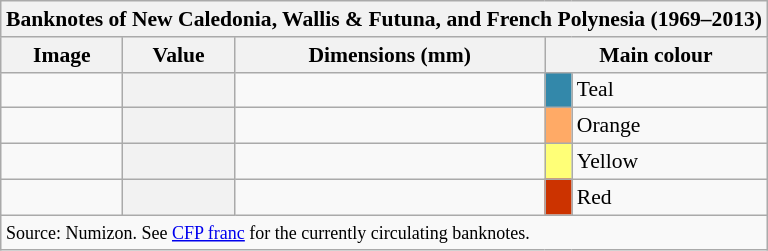<table class="wikitable"  style="margin:auto; font-size:90%;">
<tr>
<th colspan="5">Banknotes of New Caledonia, Wallis & Futuna, and French Polynesia (1969–2013)</th>
</tr>
<tr>
<th>Image</th>
<th>Value</th>
<th>Dimensions (mm)</th>
<th colspan="2">Main colour</th>
</tr>
<tr>
<td style="text-align:center"></td>
<th></th>
<td style="text-align:center"></td>
<td style="text-align:center; background:#38a"></td>
<td>Teal</td>
</tr>
<tr>
<td style="text-align:center"></td>
<th></th>
<td style="text-align:center"></td>
<td style="text-align:center; background:#fa6"></td>
<td>Orange</td>
</tr>
<tr>
<td style="text-align:center"></td>
<th></th>
<td style="text-align:center"></td>
<td style="text-align:center; background:#ff7"></td>
<td>Yellow</td>
</tr>
<tr>
<td style="text-align:center"></td>
<th></th>
<td style="text-align:center"></td>
<td style="text-align:center; background:#c30"></td>
<td>Red</td>
</tr>
<tr>
<td colspan="5"> <small>Source: Numizon. See <a href='#'>CFP franc</a> for the currently circulating banknotes.</small></td>
</tr>
</table>
